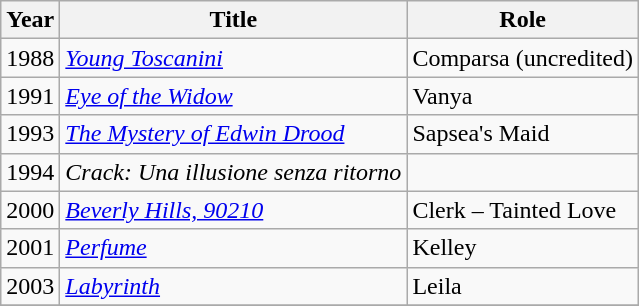<table class="wikitable sortable">
<tr>
<th>Year</th>
<th>Title</th>
<th>Role</th>
</tr>
<tr>
<td>1988</td>
<td><em><a href='#'>Young Toscanini</a></em></td>
<td>Comparsa (uncredited)</td>
</tr>
<tr>
<td>1991</td>
<td><em><a href='#'>Eye of the Widow</a></em></td>
<td>Vanya</td>
</tr>
<tr>
<td>1993</td>
<td><em><a href='#'>The Mystery of Edwin Drood</a></em></td>
<td>Sapsea's Maid</td>
</tr>
<tr>
<td>1994</td>
<td><em>Crack: Una illusione senza ritorno</em></td>
<td></td>
</tr>
<tr>
<td>2000</td>
<td><em><a href='#'>Beverly Hills, 90210</a></em></td>
<td>Clerk – Tainted Love</td>
</tr>
<tr>
<td>2001</td>
<td><em><a href='#'>Perfume</a></em></td>
<td>Kelley</td>
</tr>
<tr>
<td>2003</td>
<td><em><a href='#'>Labyrinth</a></em></td>
<td>Leila</td>
</tr>
<tr>
</tr>
</table>
